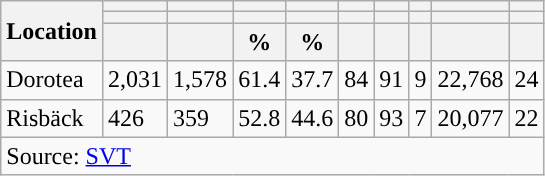<table role="presentation" class="wikitable sortable mw-collapsible">
<tr>
<th rowspan="3">Location</th>
<th></th>
<th></th>
<th></th>
<th></th>
<th></th>
<th></th>
<th></th>
<th></th>
<th></th>
</tr>
<tr>
<th></th>
<th></th>
<th style="background:"></th>
<th style="background:"></th>
<th></th>
<th></th>
<th></th>
<th></th>
<th></th>
</tr>
<tr>
<th data-sort-type="number"></th>
<th data-sort-type="number"></th>
<th data-sort-type="number">%</th>
<th data-sort-type="number">%</th>
<th data-sort-type="number"></th>
<th data-sort-type="number"></th>
<th data-sort-type="number"></th>
<th data-sort-type="number"></th>
<th data-sort-type="number"></th>
</tr>
<tr>
<td align="left">Dorotea</td>
<td>2,031</td>
<td>1,578</td>
<td>61.4</td>
<td>37.7</td>
<td>84</td>
<td>91</td>
<td>9</td>
<td>22,768</td>
<td>24</td>
</tr>
<tr>
<td align="left">Risbäck</td>
<td>426</td>
<td>359</td>
<td>52.8</td>
<td>44.6</td>
<td>80</td>
<td>93</td>
<td>7</td>
<td>20,077</td>
<td>22</td>
</tr>
<tr>
<td colspan="10" align="left">Source: <a href='#'>SVT</a></td>
</tr>
</table>
